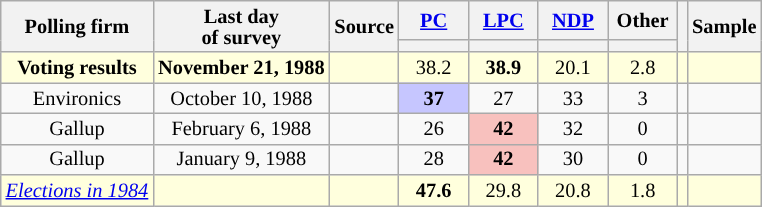<table class="wikitable mw-collapsible mw-collapsed" style="text-align:center;font-size:85%;line-height:14px;">
<tr>
<th rowspan="2">Polling firm</th>
<th rowspan="2">Last day <br>of survey</th>
<th rowspan="2">Source</th>
<th class="unsortable" style="width:40px;"><a href='#'>PC</a></th>
<th class="unsortable" style="width:40px;"><a href='#'>LPC</a></th>
<th class="unsortable" style="width:40px;"><a href='#'>NDP</a></th>
<th class="unsortable" style="width:40px;">Other</th>
<th rowspan="2"></th>
<th rowspan="2">Sample</th>
</tr>
<tr style="line-height:5px;">
<th style="background:"></th>
<th style="background:"></th>
<th style="background:"></th>
<th style="background:"></th>
</tr>
<tr style="background:#ffd;">
<td><strong>Voting results</strong></td>
<td><strong>November 21, 1988</strong></td>
<td></td>
<td>38.2</td>
<td><strong>38.9</strong></td>
<td>20.1</td>
<td>2.8</td>
<td></td>
<td></td>
</tr>
<tr>
<td>Environics</td>
<td>October 10, 1988</td>
<td></td>
<td style="background:#C6C6FF"><strong>37</strong></td>
<td>27</td>
<td>33</td>
<td>3</td>
<td></td>
<td></td>
</tr>
<tr>
<td>Gallup</td>
<td>February 6, 1988</td>
<td></td>
<td>26</td>
<td style="background:#F8C1BE"><strong>42</strong></td>
<td>32</td>
<td>0</td>
<td></td>
<td></td>
</tr>
<tr>
<td>Gallup</td>
<td>January 9, 1988</td>
<td></td>
<td>28</td>
<td style="background:#F8C1BE"><strong>42</strong></td>
<td>30</td>
<td>0</td>
<td></td>
<td></td>
</tr>
<tr style="background:#ffd;">
<td><em><a href='#'>Elections in 1984</a></em></td>
<td></td>
<td></td>
<td><strong>47.6</strong></td>
<td>29.8</td>
<td>20.8</td>
<td>1.8</td>
<td></td>
<td></td>
</tr>
</table>
